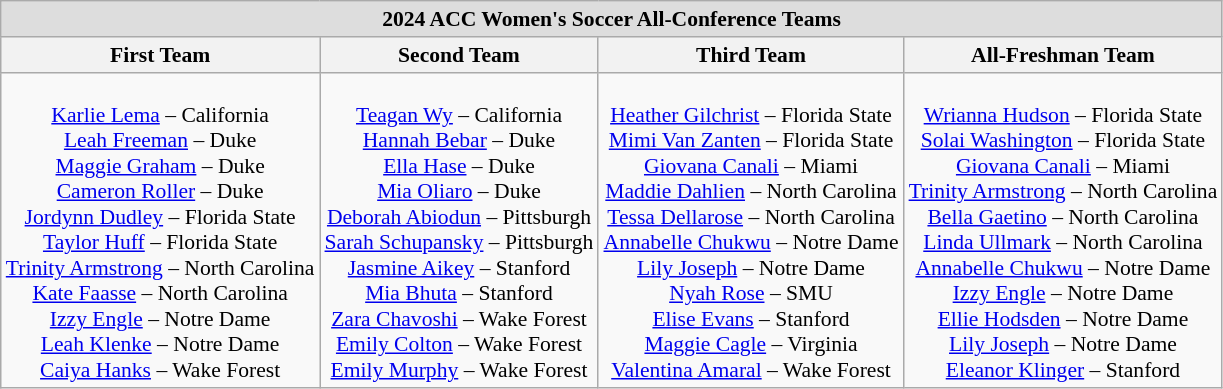<table class="wikitable" style="white-space:nowrap; text-align:center; font-size:90%;">
<tr>
<td colspan="7" style="text-align:center; background:#ddd;"><strong>2024 ACC Women's Soccer All-Conference Teams</strong></td>
</tr>
<tr>
<th>First Team</th>
<th>Second Team</th>
<th>Third Team</th>
<th>All-Freshman Team</th>
</tr>
<tr>
<td><br><a href='#'>Karlie Lema</a> – California<br>
<a href='#'>Leah Freeman</a> – Duke<br>
<a href='#'>Maggie Graham</a> – Duke<br>
<a href='#'>Cameron Roller</a> – Duke<br>
<a href='#'>Jordynn Dudley</a> – Florida State<br>
<a href='#'>Taylor Huff</a> – Florida State<br>
<a href='#'>Trinity Armstrong</a> – North Carolina<br>
<a href='#'>Kate Faasse</a> –  North Carolina<br>
<a href='#'>Izzy Engle</a> – Notre Dame<br>
<a href='#'>Leah Klenke</a> – Notre Dame<br>
<a href='#'>Caiya Hanks</a> – Wake Forest</td>
<td><br><a href='#'>Teagan Wy</a> – California<br>
<a href='#'>Hannah Bebar</a> – Duke<br>
<a href='#'>Ella Hase</a> – Duke<br>
<a href='#'>Mia Oliaro</a> – Duke<br>
<a href='#'>Deborah Abiodun</a> – Pittsburgh<br>
<a href='#'>Sarah Schupansky</a> – Pittsburgh<br>
<a href='#'>Jasmine Aikey</a> – Stanford<br>
<a href='#'>Mia Bhuta</a> – Stanford<br>
<a href='#'>Zara Chavoshi</a> – Wake Forest<br>
<a href='#'>Emily Colton</a> – Wake Forest<br>
<a href='#'>Emily Murphy</a> – Wake Forest</td>
<td><br><a href='#'>Heather Gilchrist</a> – Florida State<br>
<a href='#'>Mimi Van Zanten</a> – Florida State<br>
<a href='#'>Giovana Canali</a> – Miami<br>
<a href='#'>Maddie Dahlien</a> – North Carolina<br>
<a href='#'>Tessa Dellarose</a> – North Carolina<br>
<a href='#'>Annabelle Chukwu</a> – Notre Dame<br>
<a href='#'>Lily Joseph</a> – Notre Dame<br>
<a href='#'>Nyah Rose</a> – SMU<br>
<a href='#'>Elise Evans</a> – Stanford<br>
<a href='#'>Maggie Cagle</a> – Virginia<br>
<a href='#'>Valentina Amaral</a> – Wake Forest</td>
<td><br><a href='#'>Wrianna Hudson</a> – Florida State<br>
<a href='#'>Solai Washington</a> – Florida State<br>
<a href='#'>Giovana Canali</a> – Miami<br>
<a href='#'>Trinity Armstrong</a> – North Carolina<br>
<a href='#'>Bella Gaetino</a> – North Carolina<br>
<a href='#'>Linda Ullmark</a> – North Carolina<br>
<a href='#'>Annabelle Chukwu</a> – Notre Dame<br>
<a href='#'>Izzy Engle</a> – Notre Dame<br>
<a href='#'>Ellie Hodsden</a> – Notre Dame<br>
<a href='#'>Lily Joseph</a> – Notre Dame<br>
<a href='#'>Eleanor Klinger</a> – Stanford</td>
</tr>
</table>
